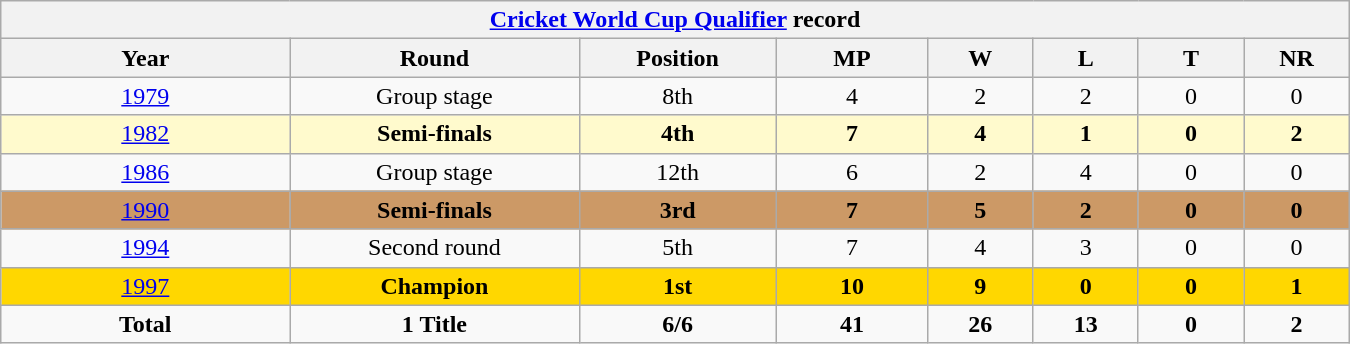<table class="wikitable" style="text-align: center; width:900px">
<tr>
<th colspan=9><a href='#'>Cricket World Cup Qualifier</a> record</th>
</tr>
<tr>
<th width=150>Year</th>
<th width=150>Round</th>
<th width=100>Position</th>
<th width=75>MP</th>
<th width=50>W</th>
<th width=50>L</th>
<th width=50>T</th>
<th width=50>NR</th>
</tr>
<tr>
<td> <a href='#'>1979</a></td>
<td>Group stage</td>
<td>8th</td>
<td>4</td>
<td>2</td>
<td>2</td>
<td>0</td>
<td>0</td>
</tr>
<tr style="background:lemonchiffon">
<td> <a href='#'>1982</a></td>
<td><strong>Semi-finals</strong></td>
<td><strong>4th</strong></td>
<td><strong>7</strong></td>
<td><strong>4</strong></td>
<td><strong>1</strong></td>
<td><strong>0</strong></td>
<td><strong>2</strong></td>
</tr>
<tr>
<td> <a href='#'>1986</a></td>
<td>Group stage</td>
<td>12th</td>
<td>6</td>
<td>2</td>
<td>4</td>
<td>0</td>
<td>0</td>
</tr>
<tr style="background:#cc9966;">
<td> <a href='#'>1990</a></td>
<td><strong>Semi-finals</strong></td>
<td><strong>3rd</strong></td>
<td><strong>7</strong></td>
<td><strong>5</strong></td>
<td><strong>2</strong></td>
<td><strong>0</strong></td>
<td><strong>0</strong></td>
</tr>
<tr>
<td> <a href='#'>1994</a></td>
<td>Second round</td>
<td>5th</td>
<td>7</td>
<td>4</td>
<td>3</td>
<td>0</td>
<td>0</td>
</tr>
<tr style="background:gold;">
<td> <a href='#'>1997</a></td>
<td><strong>Champion</strong></td>
<td><strong>1st</strong></td>
<td><strong>10</strong></td>
<td><strong>9</strong></td>
<td><strong>0</strong></td>
<td><strong>0</strong></td>
<td><strong>1</strong></td>
</tr>
<tr>
<td><strong>Total</strong></td>
<td><strong>1 Title</strong></td>
<td><strong>6/6</strong></td>
<td><strong>41</strong></td>
<td><strong>26</strong></td>
<td><strong>13</strong></td>
<td><strong>0</strong></td>
<td><strong>2</strong></td>
</tr>
</table>
